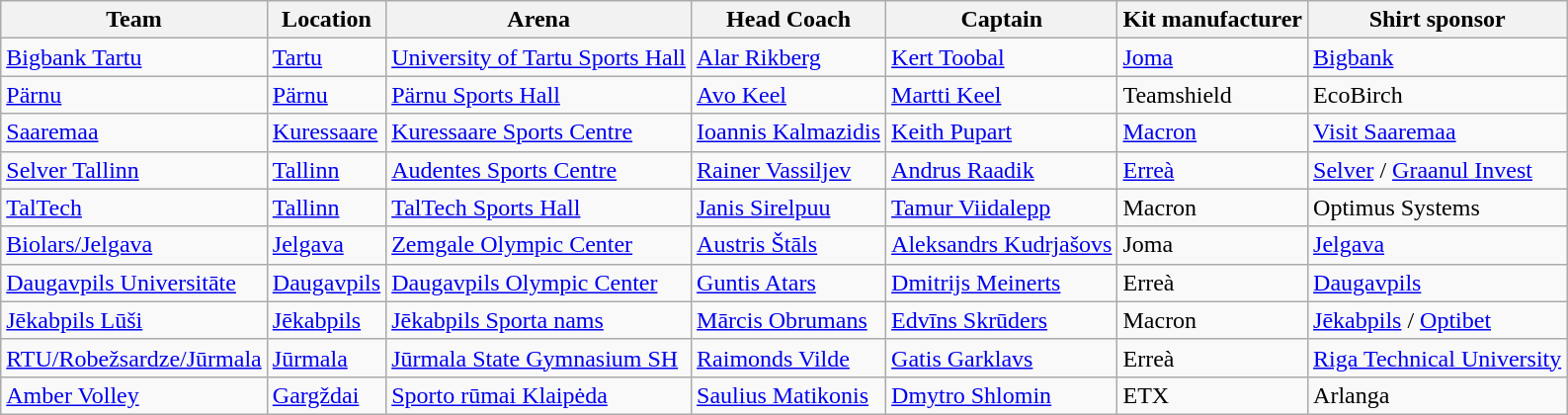<table class="wikitable sortable">
<tr>
<th>Team</th>
<th>Location</th>
<th>Arena</th>
<th>Head Coach</th>
<th>Captain</th>
<th>Kit manufacturer</th>
<th>Shirt sponsor</th>
</tr>
<tr>
<td> <a href='#'>Bigbank Tartu</a></td>
<td><a href='#'>Tartu</a></td>
<td><a href='#'>University of Tartu Sports Hall</a></td>
<td> <a href='#'>Alar Rikberg</a></td>
<td> <a href='#'>Kert Toobal</a></td>
<td><a href='#'>Joma</a></td>
<td><a href='#'>Bigbank</a></td>
</tr>
<tr>
<td> <a href='#'>Pärnu</a></td>
<td><a href='#'>Pärnu</a></td>
<td><a href='#'>Pärnu Sports Hall</a></td>
<td> <a href='#'>Avo Keel</a></td>
<td> <a href='#'>Martti Keel</a></td>
<td>Teamshield</td>
<td>EcoBirch</td>
</tr>
<tr>
<td> <a href='#'>Saaremaa</a></td>
<td><a href='#'>Kuressaare</a></td>
<td><a href='#'>Kuressaare Sports Centre</a></td>
<td> <a href='#'>Ioannis Kalmazidis</a></td>
<td> <a href='#'>Keith Pupart</a></td>
<td><a href='#'>Macron</a></td>
<td><a href='#'>Visit Saaremaa</a></td>
</tr>
<tr>
<td> <a href='#'>Selver Tallinn</a></td>
<td><a href='#'>Tallinn</a></td>
<td><a href='#'>Audentes Sports Centre</a></td>
<td> <a href='#'>Rainer Vassiljev</a></td>
<td> <a href='#'>Andrus Raadik</a></td>
<td><a href='#'>Erreà</a></td>
<td><a href='#'>Selver</a> / <a href='#'>Graanul Invest</a></td>
</tr>
<tr>
<td> <a href='#'>TalTech</a></td>
<td><a href='#'>Tallinn</a></td>
<td><a href='#'>TalTech Sports Hall</a></td>
<td> <a href='#'>Janis Sirelpuu</a></td>
<td> <a href='#'>Tamur Viidalepp</a></td>
<td>Macron</td>
<td>Optimus Systems</td>
</tr>
<tr>
<td> <a href='#'>Biolars/Jelgava</a></td>
<td><a href='#'>Jelgava</a></td>
<td><a href='#'>Zemgale Olympic Center</a></td>
<td> <a href='#'>Austris Štāls</a></td>
<td> <a href='#'>Aleksandrs Kudrjašovs</a></td>
<td>Joma</td>
<td><a href='#'>Jelgava</a></td>
</tr>
<tr>
<td> <a href='#'>Daugavpils Universitāte</a></td>
<td><a href='#'>Daugavpils</a></td>
<td><a href='#'>Daugavpils Olympic Center</a></td>
<td> <a href='#'>Guntis Atars</a></td>
<td> <a href='#'>Dmitrijs Meinerts</a></td>
<td>Erreà</td>
<td><a href='#'>Daugavpils</a></td>
</tr>
<tr>
<td> <a href='#'>Jēkabpils Lūši</a></td>
<td><a href='#'>Jēkabpils</a></td>
<td><a href='#'>Jēkabpils Sporta nams</a></td>
<td> <a href='#'>Mārcis Obrumans</a></td>
<td> <a href='#'>Edvīns Skrūders</a></td>
<td>Macron</td>
<td><a href='#'>Jēkabpils</a> / <a href='#'>Optibet</a></td>
</tr>
<tr>
<td> <a href='#'>RTU/Robežsardze/Jūrmala</a></td>
<td><a href='#'>Jūrmala</a></td>
<td><a href='#'>Jūrmala State Gymnasium SH</a></td>
<td> <a href='#'>Raimonds Vilde</a></td>
<td> <a href='#'>Gatis Garklavs</a></td>
<td>Erreà</td>
<td><a href='#'>Riga Technical University</a></td>
</tr>
<tr>
<td> <a href='#'>Amber Volley</a></td>
<td><a href='#'>Gargždai</a></td>
<td><a href='#'>Sporto rūmai Klaipėda</a></td>
<td> <a href='#'>Saulius Matikonis</a></td>
<td> <a href='#'>Dmytro Shlomin</a></td>
<td>ETX</td>
<td>Arlanga</td>
</tr>
</table>
